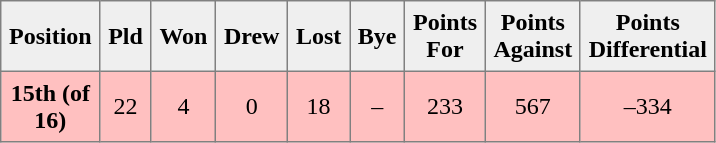<table style=border-collapse:collapse border=1 cellspacing=0 cellpadding=5>
<tr style="text-align:center; background:#efefef;">
<th width=20>Position</th>
<th width=20>Pld</th>
<th width=20>Won</th>
<th width=20>Drew</th>
<th width=20>Lost</th>
<th width=20>Bye</th>
<th width=20>Points For</th>
<th width=20>Points Against</th>
<th width=25>Points Differential</th>
</tr>
<tr style="text-align:center; background:#ffc0c0;">
<td><strong>15th (of 16)</strong></td>
<td>22</td>
<td>4</td>
<td>0</td>
<td>18</td>
<td>–</td>
<td>233</td>
<td>567</td>
<td>–334</td>
</tr>
</table>
